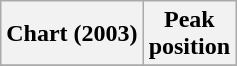<table class="wikitable plainrowheaders" style="text-align:center">
<tr>
<th scope="col">Chart (2003)</th>
<th scope="col">Peak<br> position</th>
</tr>
<tr>
</tr>
</table>
